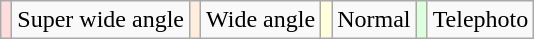<table class="wikitable">
<tr>
<td style="background:#fdd"></td>
<td>Super wide angle</td>
<td style="background:#fed"></td>
<td>Wide angle</td>
<td style="background:#ffd"></td>
<td>Normal</td>
<td style="background:#dfd"></td>
<td>Telephoto</td>
</tr>
</table>
